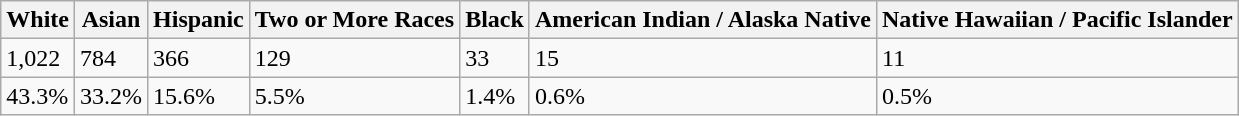<table class="wikitable" style="margin-left:50px" style="text-align:center">
<tr>
<th>White</th>
<th>Asian</th>
<th>Hispanic</th>
<th>Two or More Races</th>
<th>Black</th>
<th>American Indian / Alaska Native</th>
<th>Native Hawaiian / Pacific Islander</th>
</tr>
<tr>
<td>1,022</td>
<td>784</td>
<td>366</td>
<td>129</td>
<td>33</td>
<td>15</td>
<td>11</td>
</tr>
<tr>
<td>43.3%</td>
<td>33.2%</td>
<td>15.6%</td>
<td>5.5%</td>
<td>1.4%</td>
<td>0.6%</td>
<td>0.5%</td>
</tr>
</table>
